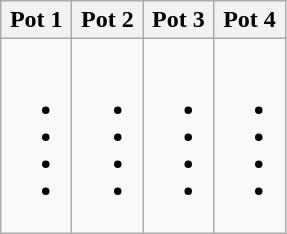<table class="wikitable">
<tr>
<th>Pot 1</th>
<th>Pot 2</th>
<th>Pot 3</th>
<th>Pot 4</th>
</tr>
<tr>
<td><br><ul><li></li><li></li><li></li><li></li></ul></td>
<td><br><ul><li></li><li></li><li></li><li></li></ul></td>
<td><br><ul><li></li><li></li><li></li><li></li></ul></td>
<td><br><ul><li></li><li></li><li></li><li></li></ul></td>
</tr>
</table>
